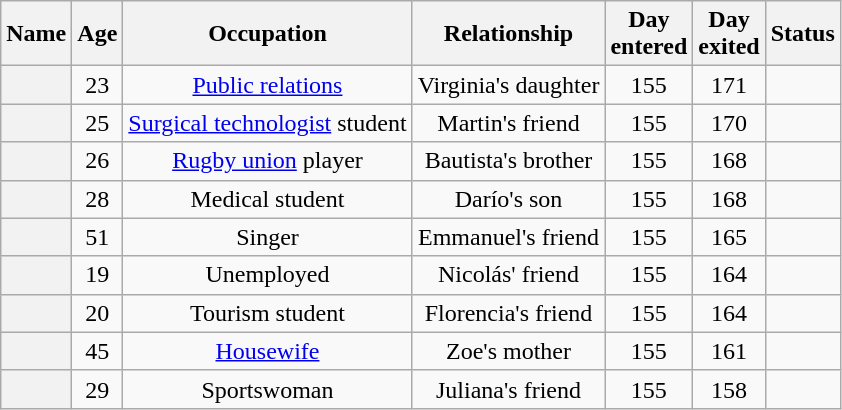<table class="wikitable sortable" style="text-align:center;">
<tr>
<th scope="col">Name</th>
<th scope="col">Age</th>
<th scope="col" class="unsortable">Occupation</th>
<th scope="col" class="unsortable">Relationship</th>
<th scope="col" class="unsortable">Day<br>entered</th>
<th scope="col">Day<br>exited</th>
<th scope="col" class="unsortable">Status</th>
</tr>
<tr>
<th scope="row"></th>
<td>23</td>
<td><a href='#'>Public relations</a></td>
<td>Virginia's daughter</td>
<td>155</td>
<td>171</td>
<td></td>
</tr>
<tr>
<th scope="row"></th>
<td>25</td>
<td><a href='#'>Surgical technologist</a> student</td>
<td>Martin's friend</td>
<td>155</td>
<td>170</td>
<td></td>
</tr>
<tr>
<th scope="row"></th>
<td>26</td>
<td><a href='#'>Rugby union</a> player</td>
<td>Bautista's brother</td>
<td>155</td>
<td>168</td>
<td></td>
</tr>
<tr>
<th scope="row"></th>
<td>28</td>
<td>Medical student</td>
<td>Darío's son</td>
<td>155</td>
<td>168</td>
<td></td>
</tr>
<tr>
<th scope="row"></th>
<td>51</td>
<td>Singer</td>
<td>Emmanuel's friend</td>
<td>155</td>
<td>165</td>
<td></td>
</tr>
<tr>
<th scope="row"></th>
<td>19</td>
<td>Unemployed</td>
<td>Nicolás' friend</td>
<td>155</td>
<td>164</td>
<td></td>
</tr>
<tr>
<th scope="row"></th>
<td>20</td>
<td>Tourism student</td>
<td>Florencia's friend</td>
<td>155</td>
<td>164</td>
<td></td>
</tr>
<tr>
<th scope="row"></th>
<td>45</td>
<td><a href='#'>Housewife</a></td>
<td>Zoe's mother</td>
<td>155</td>
<td>161</td>
<td></td>
</tr>
<tr>
<th scope="row"></th>
<td>29</td>
<td>Sportswoman</td>
<td>Juliana's friend</td>
<td>155</td>
<td>158</td>
<td></td>
</tr>
</table>
